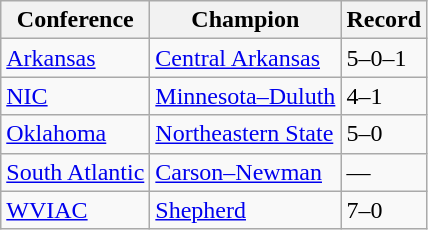<table class="wikitable">
<tr>
<th>Conference</th>
<th>Champion</th>
<th>Record</th>
</tr>
<tr>
<td><a href='#'>Arkansas</a></td>
<td><a href='#'>Central Arkansas</a></td>
<td>5–0–1</td>
</tr>
<tr>
<td><a href='#'>NIC</a></td>
<td><a href='#'>Minnesota–Duluth</a></td>
<td>4–1</td>
</tr>
<tr>
<td><a href='#'>Oklahoma</a></td>
<td><a href='#'>Northeastern State</a></td>
<td>5–0</td>
</tr>
<tr>
<td><a href='#'>South Atlantic</a></td>
<td><a href='#'>Carson–Newman</a></td>
<td>—</td>
</tr>
<tr>
<td><a href='#'>WVIAC</a></td>
<td><a href='#'>Shepherd</a></td>
<td>7–0</td>
</tr>
</table>
